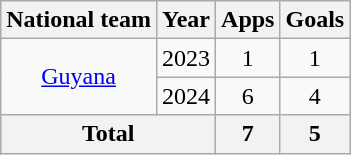<table class="wikitable" style="text-align:center">
<tr>
<th>National team</th>
<th>Year</th>
<th>Apps</th>
<th>Goals</th>
</tr>
<tr>
<td rowspan="2"><a href='#'>Guyana</a></td>
<td>2023</td>
<td>1</td>
<td>1</td>
</tr>
<tr>
<td>2024</td>
<td>6</td>
<td>4</td>
</tr>
<tr>
<th colspan="2">Total</th>
<th>7</th>
<th>5</th>
</tr>
</table>
